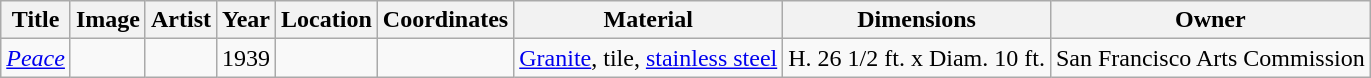<table class="wikitable sortable">
<tr>
<th>Title</th>
<th>Image</th>
<th>Artist</th>
<th>Year</th>
<th>Location</th>
<th>Coordinates</th>
<th>Material</th>
<th>Dimensions</th>
<th>Owner</th>
</tr>
<tr>
<td><em><a href='#'>Peace</a></em></td>
<td></td>
<td></td>
<td>1939</td>
<td></td>
<td><small></small></td>
<td><a href='#'>Granite</a>, tile, <a href='#'>stainless steel</a></td>
<td>H. 26 1/2 ft. x Diam. 10 ft.</td>
<td>San Francisco Arts Commission</td>
</tr>
</table>
